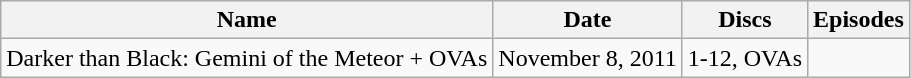<table class="wikitable" style="text-align:center;">
<tr>
<th>Name</th>
<th>Date</th>
<th>Discs</th>
<th>Episodes</th>
</tr>
<tr>
<td>Darker than Black: Gemini of the Meteor + OVAs</td>
<td>November 8, 2011</td>
<td>1-12, OVAs</td>
<td></td>
</tr>
</table>
